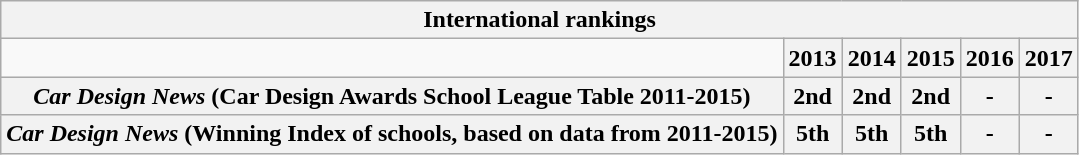<table class="wikitable">
<tr>
<th scope="col" colspan=6><div>International rankings</div></th>
</tr>
<tr>
<td></td>
<th scope="col">2013</th>
<th scope="col">2014</th>
<th scope="col">2015</th>
<th scope="col">2016</th>
<th scope="col">2017</th>
</tr>
<tr>
<th><em>Car Design News</em> (Car Design Awards School League Table 2011-2015)</th>
<th>2nd</th>
<th>2nd</th>
<th>2nd</th>
<th>-</th>
<th>-</th>
</tr>
<tr>
<th><em>Car Design News</em> (Winning Index of schools, based on data from 2011-2015)</th>
<th>5th</th>
<th>5th</th>
<th>5th</th>
<th>-</th>
<th>-</th>
</tr>
</table>
